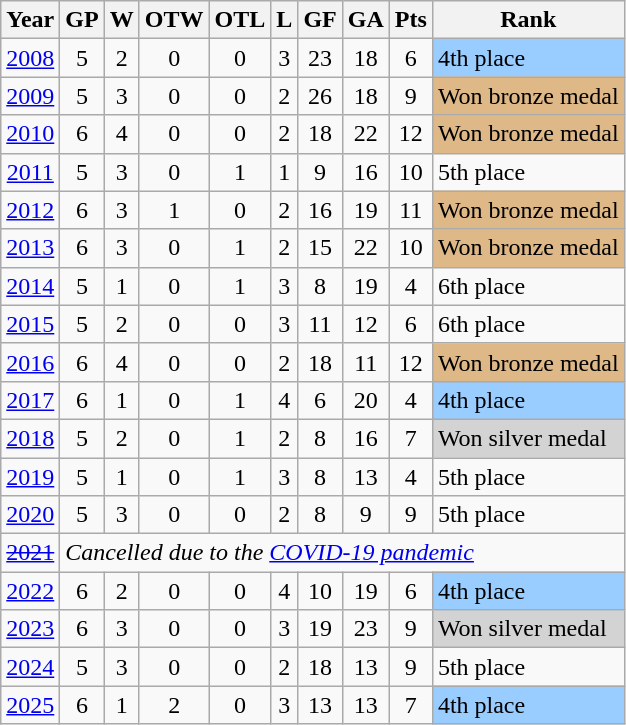<table class="wikitable" style="text-align:center;">
<tr>
<th>Year</th>
<th>GP</th>
<th>W</th>
<th>OTW</th>
<th>OTL</th>
<th>L</th>
<th>GF</th>
<th>GA</th>
<th>Pts</th>
<th>Rank</th>
</tr>
<tr>
<td> <a href='#'>2008</a></td>
<td>5</td>
<td>2</td>
<td>0</td>
<td>0</td>
<td>3</td>
<td>23</td>
<td>18</td>
<td>6</td>
<td align="left" style="background:#9acdff;">4th place</td>
</tr>
<tr>
<td> <a href='#'>2009</a></td>
<td>5</td>
<td>3</td>
<td>0</td>
<td>0</td>
<td>2</td>
<td>26</td>
<td>18</td>
<td>9</td>
<td align="left" style="background:#DEB887"> Won bronze medal</td>
</tr>
<tr>
<td> <a href='#'>2010</a></td>
<td>6</td>
<td>4</td>
<td>0</td>
<td>0</td>
<td>2</td>
<td>18</td>
<td>22</td>
<td>12</td>
<td align="left" style="background:#DEB887"> Won bronze medal</td>
</tr>
<tr>
<td> <a href='#'>2011</a></td>
<td>5</td>
<td>3</td>
<td>0</td>
<td>1</td>
<td>1</td>
<td>9</td>
<td>16</td>
<td>10</td>
<td align="left">5th place</td>
</tr>
<tr>
<td> <a href='#'>2012</a></td>
<td>6</td>
<td>3</td>
<td>1</td>
<td>0</td>
<td>2</td>
<td>16</td>
<td>19</td>
<td>11</td>
<td align="left" style="background:#DEB887"> Won bronze medal</td>
</tr>
<tr>
<td> <a href='#'>2013</a></td>
<td>6</td>
<td>3</td>
<td>0</td>
<td>1</td>
<td>2</td>
<td>15</td>
<td>22</td>
<td>10</td>
<td align="left" style="background:#DEB887"> Won bronze medal</td>
</tr>
<tr>
<td> <a href='#'>2014</a></td>
<td>5</td>
<td>1</td>
<td>0</td>
<td>1</td>
<td>3</td>
<td>8</td>
<td>19</td>
<td>4</td>
<td align="left">6th place</td>
</tr>
<tr>
<td> <a href='#'>2015</a></td>
<td>5</td>
<td>2</td>
<td>0</td>
<td>0</td>
<td>3</td>
<td>11</td>
<td>12</td>
<td>6</td>
<td align="left">6th place</td>
</tr>
<tr>
<td> <a href='#'>2016</a></td>
<td>6</td>
<td>4</td>
<td>0</td>
<td>0</td>
<td>2</td>
<td>18</td>
<td>11</td>
<td>12</td>
<td align="left" style="background:#DEB887"> Won bronze medal</td>
</tr>
<tr>
<td> <a href='#'>2017</a></td>
<td>6</td>
<td>1</td>
<td>0</td>
<td>1</td>
<td>4</td>
<td>6</td>
<td>20</td>
<td>4</td>
<td align="left" style="background:#9acdff;">4th place</td>
</tr>
<tr>
<td> <a href='#'>2018</a></td>
<td>5</td>
<td>2</td>
<td>0</td>
<td>1</td>
<td>2</td>
<td>8</td>
<td>16</td>
<td>7</td>
<td align="left" style="background:#D3D3D3"> Won silver medal</td>
</tr>
<tr>
<td> <a href='#'>2019</a></td>
<td>5</td>
<td>1</td>
<td>0</td>
<td>1</td>
<td>3</td>
<td>8</td>
<td>13</td>
<td>4</td>
<td align="left">5th place</td>
</tr>
<tr>
<td> <a href='#'>2020</a></td>
<td>5</td>
<td>3</td>
<td>0</td>
<td>0</td>
<td>2</td>
<td>8</td>
<td>9</td>
<td>9</td>
<td align="left">5th place</td>
</tr>
<tr>
<td> <a href='#'><s>2021</s></a></td>
<td colspan="9" align="left"><em>Cancelled due to the <a href='#'>COVID-19 pandemic</a></em></td>
</tr>
<tr>
<td> <a href='#'>2022</a></td>
<td>6</td>
<td>2</td>
<td>0</td>
<td>0</td>
<td>4</td>
<td>10</td>
<td>19</td>
<td>6</td>
<td align="left" style="background:#9acdff;">4th place</td>
</tr>
<tr>
<td> <a href='#'>2023</a></td>
<td>6</td>
<td>3</td>
<td>0</td>
<td>0</td>
<td>3</td>
<td>19</td>
<td>23</td>
<td>9</td>
<td align="left" style="background:#D3D3D3"> Won silver medal</td>
</tr>
<tr>
<td> <a href='#'>2024</a></td>
<td>5</td>
<td>3</td>
<td>0</td>
<td>0</td>
<td>2</td>
<td>18</td>
<td>13</td>
<td>9</td>
<td align="left">5th place</td>
</tr>
<tr>
<td> <a href='#'>2025</a></td>
<td>6</td>
<td>1</td>
<td>2</td>
<td>0</td>
<td>3</td>
<td>13</td>
<td>13</td>
<td>7</td>
<td align="left" style="background:#9acdff;">4th place</td>
</tr>
</table>
